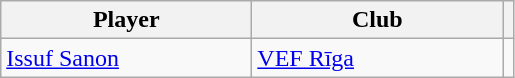<table class="wikitable">
<tr>
<th width=160>Player</th>
<th width=160>Club</th>
<th></th>
</tr>
<tr>
<td> <a href='#'>Issuf Sanon</a></td>
<td> <a href='#'>VEF Rīga</a></td>
<td></td>
</tr>
</table>
